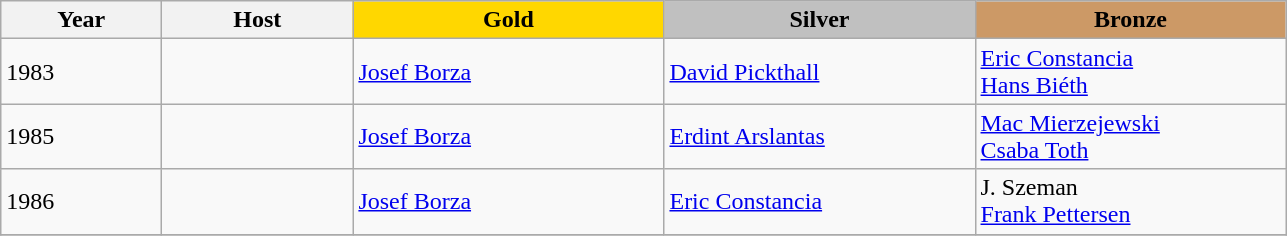<table class="wikitable">
<tr align=center>
<th width="100">Year</th>
<th width="120">Host</th>
<td width="200" bgcolor="gold"><strong>Gold</strong></td>
<td width="200" bgcolor="silver"><strong>Silver</strong></td>
<td width="200" bgcolor="CC9966"><strong>Bronze</strong></td>
</tr>
<tr>
<td>1983</td>
<td></td>
<td><a href='#'>Josef Borza</a></td>
<td> <a href='#'>David Pickthall</a></td>
<td><a href='#'>Eric Constancia</a><br><a href='#'>Hans Biéth</a></td>
</tr>
<tr>
<td>1985</td>
<td></td>
<td><a href='#'>Josef Borza</a></td>
<td> <a href='#'>Erdint Arslantas</a></td>
<td><a href='#'>Mac Mierzejewski</a><br> <a href='#'>Csaba Toth</a></td>
</tr>
<tr>
<td>1986</td>
<td></td>
<td><a href='#'>Josef Borza</a></td>
<td><a href='#'>Eric Constancia</a></td>
<td>J. Szeman<br> <a href='#'>Frank Pettersen</a></td>
</tr>
<tr>
</tr>
</table>
